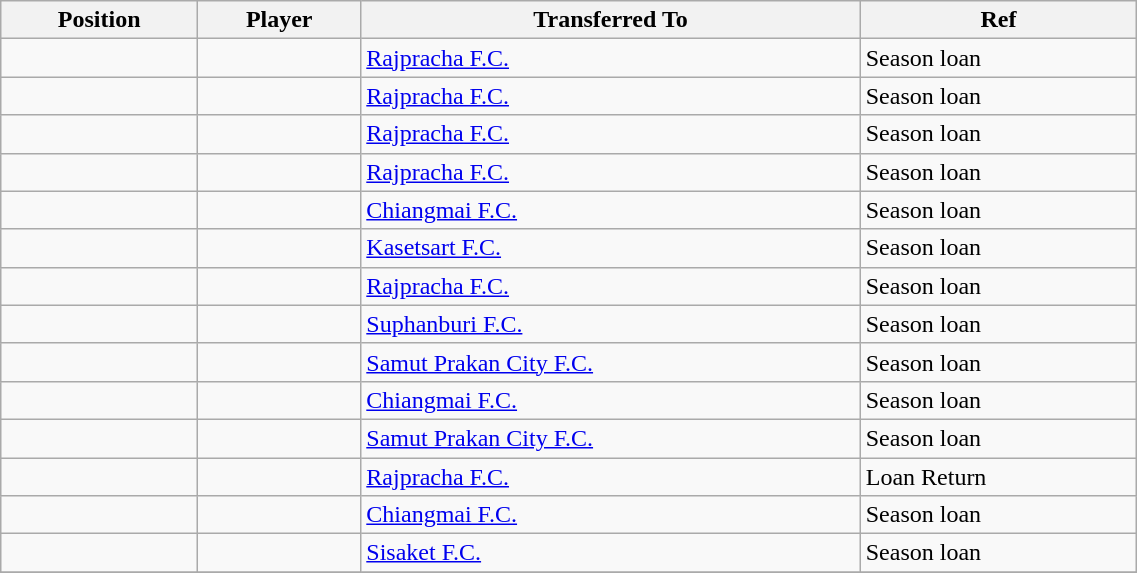<table class="wikitable sortable" style="width:60%; text-align:center; font-size:100%; text-align:left;">
<tr>
<th><strong>Position</strong></th>
<th><strong>Player</strong></th>
<th><strong>Transferred To</strong></th>
<th><strong>Ref</strong></th>
</tr>
<tr>
<td></td>
<td></td>
<td> <a href='#'>Rajpracha F.C.</a></td>
<td>Season loan </td>
</tr>
<tr>
<td></td>
<td></td>
<td> <a href='#'>Rajpracha F.C.</a></td>
<td>Season loan</td>
</tr>
<tr>
<td></td>
<td></td>
<td> <a href='#'>Rajpracha F.C.</a></td>
<td>Season loan </td>
</tr>
<tr>
<td></td>
<td></td>
<td> <a href='#'>Rajpracha F.C.</a></td>
<td>Season loan </td>
</tr>
<tr>
<td></td>
<td></td>
<td> <a href='#'>Chiangmai F.C.</a></td>
<td>Season loan </td>
</tr>
<tr>
<td></td>
<td></td>
<td> <a href='#'>Kasetsart F.C.</a></td>
<td>Season loan </td>
</tr>
<tr>
<td></td>
<td></td>
<td> <a href='#'>Rajpracha F.C.</a></td>
<td>Season loan</td>
</tr>
<tr>
<td></td>
<td></td>
<td> <a href='#'>Suphanburi F.C.</a></td>
<td>Season loan</td>
</tr>
<tr>
<td></td>
<td></td>
<td> <a href='#'>Samut Prakan City F.C.</a></td>
<td>Season loan</td>
</tr>
<tr>
<td></td>
<td></td>
<td> <a href='#'>Chiangmai F.C.</a></td>
<td>Season loan </td>
</tr>
<tr>
<td></td>
<td></td>
<td> <a href='#'>Samut Prakan City F.C.</a></td>
<td>Season loan </td>
</tr>
<tr>
<td></td>
<td></td>
<td> <a href='#'>Rajpracha F.C.</a></td>
<td>Loan Return </td>
</tr>
<tr>
<td></td>
<td></td>
<td> <a href='#'>Chiangmai F.C.</a></td>
<td>Season loan </td>
</tr>
<tr>
<td></td>
<td></td>
<td> <a href='#'>Sisaket F.C.</a></td>
<td>Season loan </td>
</tr>
<tr>
</tr>
</table>
